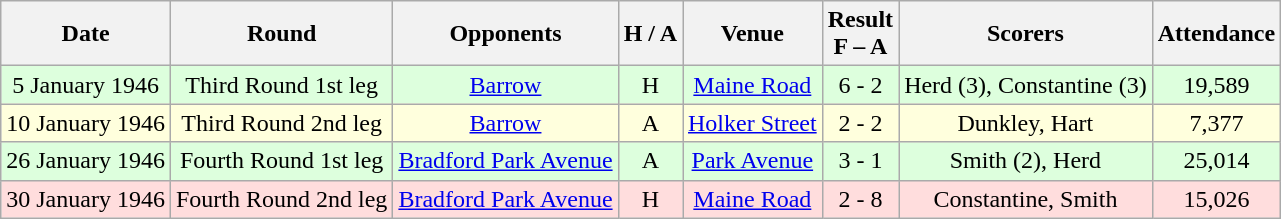<table class="wikitable" style="text-align:center">
<tr>
<th>Date</th>
<th>Round</th>
<th>Opponents</th>
<th>H / A</th>
<th>Venue</th>
<th>Result<br>F – A</th>
<th>Scorers</th>
<th>Attendance</th>
</tr>
<tr bgcolor="#ddffdd">
<td>5 January 1946</td>
<td>Third Round 1st leg</td>
<td><a href='#'>Barrow</a></td>
<td>H</td>
<td><a href='#'>Maine Road</a></td>
<td>6 - 2</td>
<td>Herd (3), Constantine (3)</td>
<td>19,589</td>
</tr>
<tr bgcolor="#ffffdd">
<td>10 January 1946</td>
<td>Third Round 2nd leg</td>
<td><a href='#'>Barrow</a></td>
<td>A</td>
<td><a href='#'>Holker Street</a></td>
<td>2 - 2</td>
<td>Dunkley, Hart</td>
<td>7,377</td>
</tr>
<tr bgcolor="#ddffdd">
<td>26 January 1946</td>
<td>Fourth Round 1st leg</td>
<td><a href='#'>Bradford Park Avenue</a></td>
<td>A</td>
<td><a href='#'>Park Avenue</a></td>
<td>3 - 1</td>
<td>Smith (2), Herd</td>
<td>25,014</td>
</tr>
<tr bgcolor="#ffdddd">
<td>30 January 1946</td>
<td>Fourth Round 2nd leg</td>
<td><a href='#'>Bradford Park Avenue</a></td>
<td>H</td>
<td><a href='#'>Maine Road</a></td>
<td>2 - 8</td>
<td>Constantine, Smith</td>
<td>15,026</td>
</tr>
</table>
